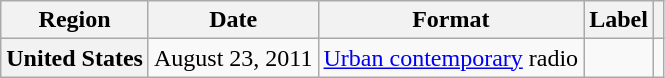<table class="wikitable plainrowheaders">
<tr>
<th scope="col">Region</th>
<th scope="col">Date</th>
<th scope="col">Format</th>
<th scope="col">Label</th>
<th scope="col"></th>
</tr>
<tr>
<th scope="row">United States</th>
<td>August 23, 2011</td>
<td><a href='#'>Urban contemporary</a> radio</td>
<td></td>
<td style="text-align:center;"></td>
</tr>
</table>
